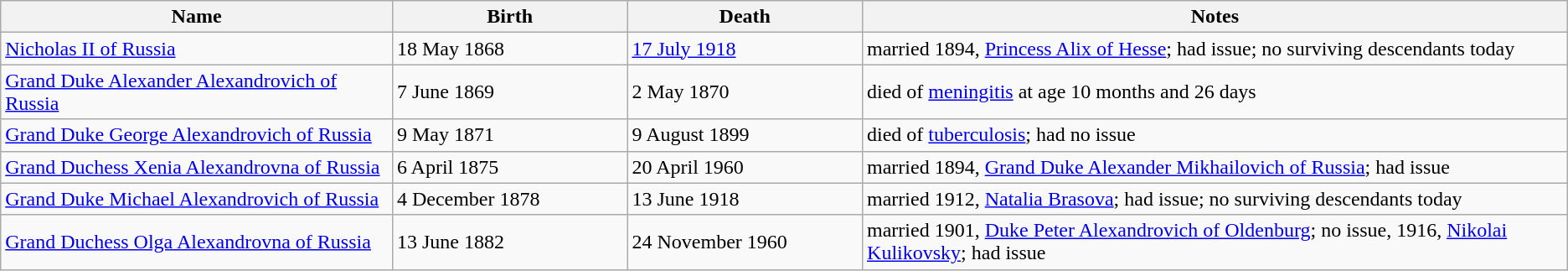<table class="wikitable">
<tr>
<th style="width:25%;">Name</th>
<th style="width:15%;">Birth</th>
<th style="width:15%;">Death</th>
<th style="width:45%;">Notes</th>
</tr>
<tr>
<td><a href='#'>Nicholas II of Russia</a></td>
<td>18 May 1868</td>
<td><a href='#'>17 July 1918</a></td>
<td>married 1894, <a href='#'>Princess Alix of Hesse</a>; had issue; no surviving descendants today</td>
</tr>
<tr>
<td><a href='#'>Grand Duke Alexander Alexandrovich of Russia</a></td>
<td>7 June 1869</td>
<td>2 May 1870</td>
<td>died of <a href='#'>meningitis</a> at age 10 months and 26 days</td>
</tr>
<tr>
<td><a href='#'>Grand Duke George Alexandrovich of Russia</a></td>
<td>9 May 1871</td>
<td>9 August 1899</td>
<td>died of <a href='#'>tuberculosis</a>; had no issue</td>
</tr>
<tr>
<td><a href='#'>Grand Duchess Xenia Alexandrovna of Russia</a></td>
<td>6 April 1875</td>
<td>20 April 1960</td>
<td>married 1894, <a href='#'>Grand Duke Alexander Mikhailovich of Russia</a>; had issue</td>
</tr>
<tr>
<td><a href='#'>Grand Duke Michael Alexandrovich of Russia</a></td>
<td>4 December 1878</td>
<td>13 June 1918</td>
<td>married 1912, <a href='#'>Natalia Brasova</a>; had issue; no surviving descendants today</td>
</tr>
<tr>
<td><a href='#'>Grand Duchess Olga Alexandrovna of Russia</a></td>
<td>13 June 1882</td>
<td>24 November 1960</td>
<td>married 1901, <a href='#'>Duke Peter Alexandrovich of Oldenburg</a>; no issue, 1916, <a href='#'>Nikolai Kulikovsky</a>; had issue</td>
</tr>
</table>
